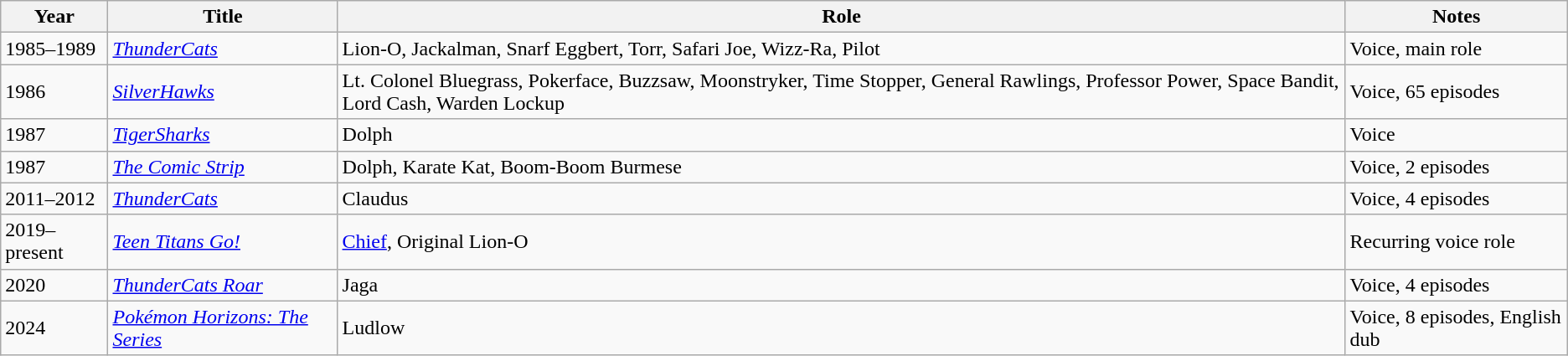<table class="wikitable sortable">
<tr>
<th>Year</th>
<th>Title</th>
<th>Role</th>
<th class="unsortable">Notes</th>
</tr>
<tr>
<td>1985–1989</td>
<td><em><a href='#'>ThunderCats</a></em></td>
<td>Lion-O, Jackalman, Snarf Eggbert, Torr, Safari Joe, Wizz-Ra, Pilot</td>
<td>Voice, main role</td>
</tr>
<tr>
<td>1986</td>
<td><em><a href='#'>SilverHawks</a></em></td>
<td>Lt. Colonel Bluegrass, Pokerface, Buzzsaw, Moonstryker, Time Stopper, General Rawlings, Professor Power, Space Bandit, Lord Cash, Warden Lockup</td>
<td>Voice, 65 episodes</td>
</tr>
<tr>
<td>1987</td>
<td><em><a href='#'>TigerSharks</a></em></td>
<td>Dolph</td>
<td>Voice</td>
</tr>
<tr>
<td>1987</td>
<td><em><a href='#'>The Comic Strip</a></em></td>
<td>Dolph, Karate Kat, Boom-Boom Burmese</td>
<td>Voice, 2 episodes</td>
</tr>
<tr>
<td>2011–2012</td>
<td><em><a href='#'>ThunderCats</a></em></td>
<td>Claudus</td>
<td>Voice, 4 episodes</td>
</tr>
<tr>
<td>2019–present</td>
<td><em><a href='#'>Teen Titans Go!</a></em></td>
<td><a href='#'>Chief</a>, Original Lion-O</td>
<td>Recurring voice role</td>
</tr>
<tr>
<td>2020</td>
<td><em><a href='#'>ThunderCats Roar</a></em></td>
<td>Jaga</td>
<td>Voice, 4 episodes</td>
</tr>
<tr>
<td>2024</td>
<td><em><a href='#'>Pokémon Horizons: The Series</a></em></td>
<td>Ludlow</td>
<td>Voice, 8 episodes, English dub</td>
</tr>
</table>
